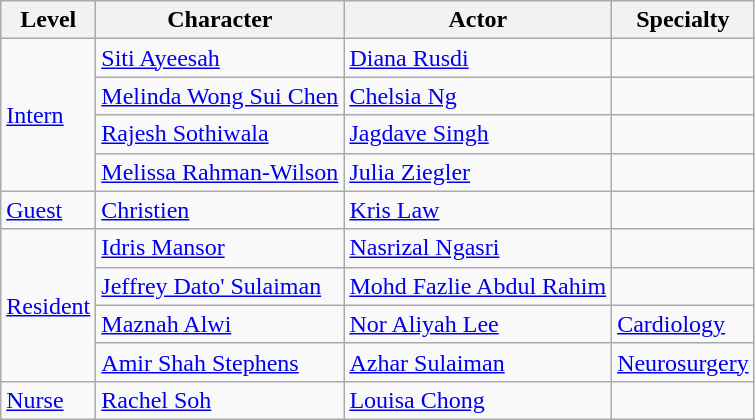<table class="wikitable">
<tr>
<th>Level</th>
<th>Character</th>
<th>Actor</th>
<th>Specialty</th>
</tr>
<tr>
<td rowspan="4"><a href='#'>Intern</a></td>
<td><a href='#'>Siti Ayeesah</a></td>
<td><a href='#'>Diana Rusdi</a></td>
<td></td>
</tr>
<tr>
<td><a href='#'>Melinda Wong Sui Chen</a></td>
<td><a href='#'>Chelsia Ng</a></td>
<td></td>
</tr>
<tr>
<td><a href='#'>Rajesh Sothiwala</a></td>
<td><a href='#'>Jagdave Singh</a></td>
<td></td>
</tr>
<tr>
<td><a href='#'>Melissa Rahman-Wilson</a></td>
<td><a href='#'>Julia Ziegler</a></td>
<td></td>
</tr>
<tr>
<td rpwspan="1"><a href='#'>Guest</a></td>
<td><a href='#'>Christien</a></td>
<td><a href='#'>Kris Law</a></td>
<td></td>
</tr>
<tr>
<td rowspan="4"><a href='#'>Resident</a></td>
<td><a href='#'>Idris Mansor</a></td>
<td><a href='#'>Nasrizal Ngasri</a></td>
<td></td>
</tr>
<tr>
<td><a href='#'>Jeffrey Dato' Sulaiman</a></td>
<td><a href='#'>Mohd Fazlie Abdul Rahim</a></td>
<td></td>
</tr>
<tr>
<td><a href='#'>Maznah Alwi</a></td>
<td><a href='#'>Nor Aliyah Lee</a></td>
<td><a href='#'>Cardiology</a></td>
</tr>
<tr>
<td><a href='#'>Amir Shah Stephens</a></td>
<td><a href='#'>Azhar Sulaiman</a></td>
<td><a href='#'>Neurosurgery</a></td>
</tr>
<tr>
<td rowspan="1"><a href='#'>Nurse</a></td>
<td><a href='#'>Rachel Soh</a></td>
<td><a href='#'>Louisa Chong</a></td>
<td></td>
</tr>
</table>
